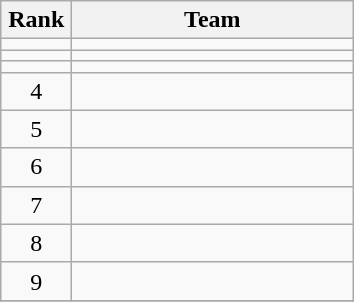<table class="wikitable" style="text-align: center;">
<tr>
<th width=40>Rank</th>
<th width=180>Team</th>
</tr>
<tr>
<td></td>
<td align=left></td>
</tr>
<tr>
<td></td>
<td align=left></td>
</tr>
<tr>
<td></td>
<td align=left></td>
</tr>
<tr>
<td>4</td>
<td align=left></td>
</tr>
<tr>
<td>5</td>
<td align=left></td>
</tr>
<tr>
<td>6</td>
<td align=left></td>
</tr>
<tr>
<td>7</td>
<td align=left></td>
</tr>
<tr>
<td>8</td>
<td align=left></td>
</tr>
<tr>
<td>9</td>
<td align=left></td>
</tr>
<tr>
</tr>
</table>
